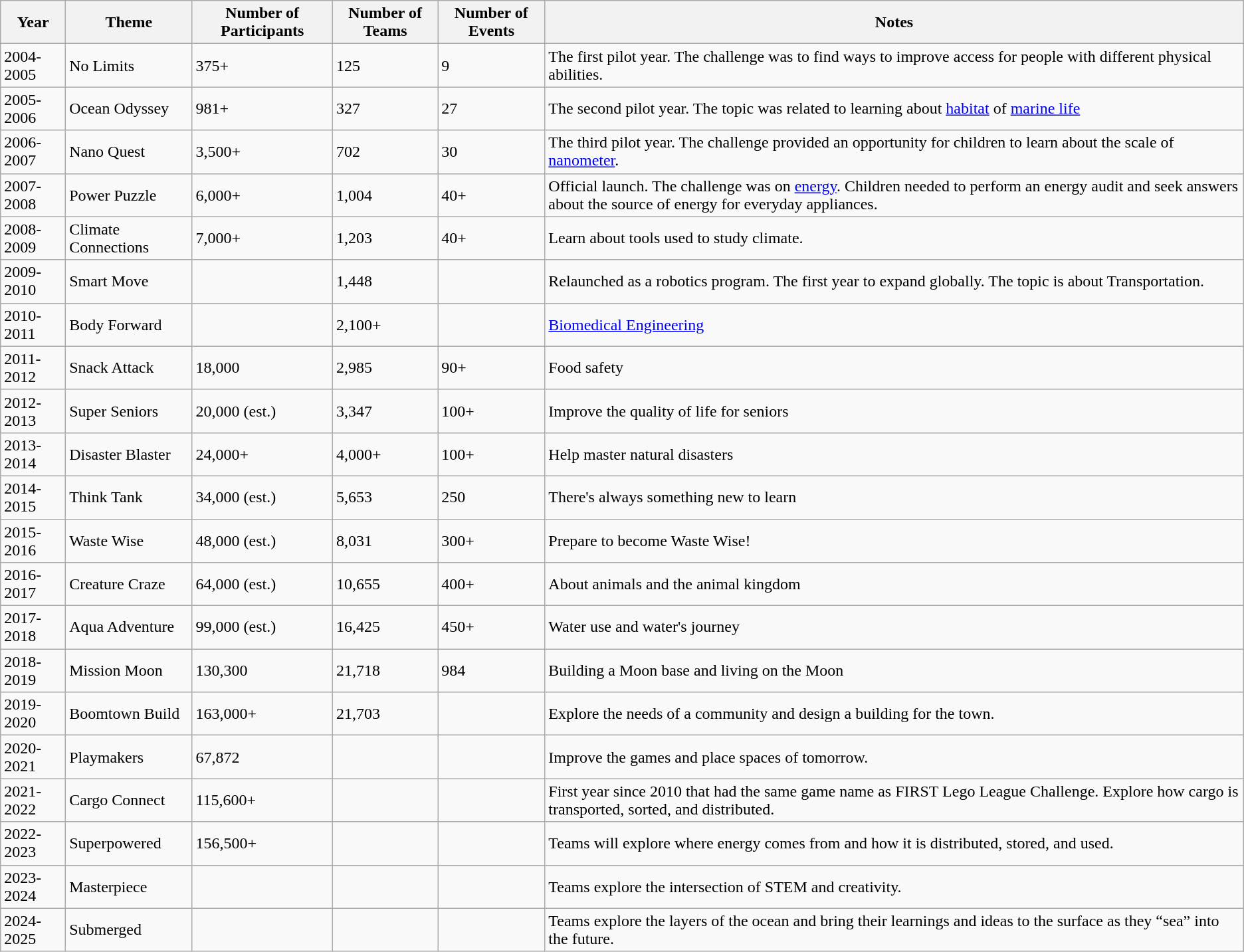<table class="wikitable">
<tr>
<th>Year</th>
<th>Theme</th>
<th>Number of Participants</th>
<th>Number of Teams</th>
<th>Number of Events</th>
<th>Notes</th>
</tr>
<tr>
<td>2004-2005</td>
<td>No Limits</td>
<td>375+</td>
<td>125</td>
<td>9</td>
<td>The first pilot year. The challenge was to find ways to improve access for people with different physical abilities.</td>
</tr>
<tr>
<td>2005-2006</td>
<td>Ocean Odyssey</td>
<td>981+</td>
<td>327</td>
<td>27</td>
<td>The second pilot year. The topic was related to learning about <a href='#'>habitat</a> of <a href='#'>marine life</a></td>
</tr>
<tr>
<td>2006-2007</td>
<td>Nano Quest</td>
<td>3,500+</td>
<td>702</td>
<td>30</td>
<td>The third pilot year. The challenge provided an opportunity for children to learn about the scale of <a href='#'>nanometer</a>.</td>
</tr>
<tr>
<td>2007-2008</td>
<td>Power Puzzle</td>
<td>6,000+</td>
<td>1,004</td>
<td>40+</td>
<td>Official launch. The challenge was on <a href='#'>energy</a>. Children needed to perform an energy audit and seek answers about the source of energy for everyday appliances.</td>
</tr>
<tr>
<td>2008-2009</td>
<td>Climate Connections</td>
<td>7,000+</td>
<td>1,203</td>
<td>40+</td>
<td>Learn about tools used to study climate.</td>
</tr>
<tr>
<td>2009-2010</td>
<td>Smart Move</td>
<td></td>
<td>1,448</td>
<td></td>
<td>Relaunched as a robotics program. The first year to expand globally. The topic is about Transportation.</td>
</tr>
<tr>
<td>2010-2011</td>
<td>Body Forward</td>
<td></td>
<td>2,100+</td>
<td></td>
<td><a href='#'>Biomedical Engineering</a></td>
</tr>
<tr>
<td>2011-2012</td>
<td>Snack Attack</td>
<td>18,000</td>
<td>2,985</td>
<td>90+</td>
<td>Food safety</td>
</tr>
<tr>
<td>2012-2013</td>
<td>Super Seniors</td>
<td>20,000 (est.)</td>
<td>3,347</td>
<td>100+</td>
<td>Improve the quality of life for seniors</td>
</tr>
<tr>
<td>2013-2014</td>
<td>Disaster Blaster</td>
<td>24,000+</td>
<td>4,000+</td>
<td>100+</td>
<td>Help master natural disasters</td>
</tr>
<tr>
<td>2014-2015</td>
<td>Think Tank</td>
<td>34,000 (est.)</td>
<td>5,653</td>
<td>250</td>
<td>There's always something new to learn</td>
</tr>
<tr>
<td>2015-2016</td>
<td>Waste Wise</td>
<td>48,000 (est.)</td>
<td>8,031</td>
<td>300+</td>
<td>Prepare to become Waste Wise!</td>
</tr>
<tr>
<td>2016-2017</td>
<td>Creature Craze</td>
<td>64,000 (est.)</td>
<td>10,655</td>
<td>400+</td>
<td>About animals and the animal kingdom</td>
</tr>
<tr>
<td>2017-2018</td>
<td>Aqua Adventure</td>
<td>99,000 (est.)</td>
<td>16,425</td>
<td>450+</td>
<td>Water use and water's journey</td>
</tr>
<tr>
<td>2018-2019</td>
<td>Mission Moon</td>
<td>130,300</td>
<td>21,718</td>
<td>984</td>
<td>Building a Moon base and living on the Moon</td>
</tr>
<tr>
<td>2019-2020</td>
<td>Boomtown Build</td>
<td>163,000+</td>
<td>21,703</td>
<td></td>
<td>Explore the needs of a community and design a building for the town.</td>
</tr>
<tr>
<td>2020-2021</td>
<td>Playmakers</td>
<td>67,872</td>
<td></td>
<td></td>
<td>Improve the games and place spaces of tomorrow.</td>
</tr>
<tr>
<td>2021-2022</td>
<td>Cargo Connect</td>
<td>115,600+</td>
<td></td>
<td></td>
<td>First year since 2010 that had the same game name as FIRST Lego League Challenge. Explore how cargo is transported, sorted, and distributed.</td>
</tr>
<tr>
<td>2022-2023</td>
<td>Superpowered</td>
<td>156,500+</td>
<td></td>
<td></td>
<td>Teams will explore where energy comes from and how it is distributed, stored, and used.</td>
</tr>
<tr>
<td>2023-2024</td>
<td>Masterpiece</td>
<td></td>
<td></td>
<td></td>
<td>Teams explore the intersection of STEM and creativity.</td>
</tr>
<tr>
<td>2024-2025</td>
<td>Submerged</td>
<td></td>
<td></td>
<td></td>
<td>Teams explore the layers of the ocean and bring their learnings and ideas to the surface as they “sea” into the future.</td>
</tr>
</table>
